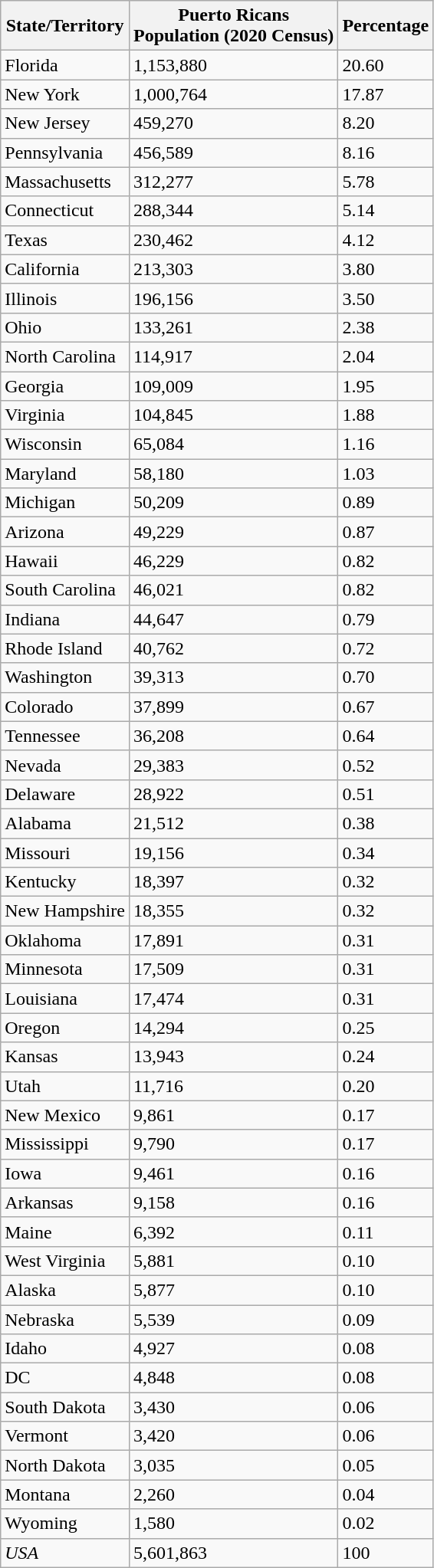<table class="wikitable sortable">
<tr>
<th>State/Territory</th>
<th>Puerto Ricans<br> Population (2020 Census)</th>
<th>Percentage</th>
</tr>
<tr>
<td>Florida</td>
<td>1,153,880</td>
<td>20.60</td>
</tr>
<tr>
<td>New York</td>
<td>1,000,764</td>
<td>17.87</td>
</tr>
<tr>
<td>New Jersey</td>
<td>459,270</td>
<td>8.20</td>
</tr>
<tr>
<td>Pennsylvania</td>
<td>456,589</td>
<td>8.16</td>
</tr>
<tr>
<td>Massachusetts</td>
<td>312,277</td>
<td>5.78</td>
</tr>
<tr>
<td>Connecticut</td>
<td>288,344</td>
<td>5.14</td>
</tr>
<tr>
<td>Texas</td>
<td>230,462</td>
<td>4.12</td>
</tr>
<tr>
<td>California</td>
<td>213,303</td>
<td>3.80</td>
</tr>
<tr>
<td>Illinois</td>
<td>196,156</td>
<td>3.50</td>
</tr>
<tr>
<td>Ohio</td>
<td>133,261</td>
<td>2.38</td>
</tr>
<tr>
<td>North Carolina</td>
<td>114,917</td>
<td>2.04</td>
</tr>
<tr>
<td>Georgia</td>
<td>109,009</td>
<td>1.95</td>
</tr>
<tr>
<td>Virginia</td>
<td>104,845</td>
<td>1.88</td>
</tr>
<tr>
<td>Wisconsin</td>
<td>65,084</td>
<td>1.16</td>
</tr>
<tr>
<td>Maryland</td>
<td>58,180</td>
<td>1.03</td>
</tr>
<tr>
<td>Michigan</td>
<td>50,209</td>
<td>0.89</td>
</tr>
<tr>
<td>Arizona</td>
<td>49,229</td>
<td>0.87</td>
</tr>
<tr>
<td>Hawaii</td>
<td>46,229</td>
<td>0.82</td>
</tr>
<tr>
<td>South Carolina</td>
<td>46,021</td>
<td>0.82</td>
</tr>
<tr>
<td>Indiana</td>
<td>44,647</td>
<td>0.79</td>
</tr>
<tr>
<td>Rhode Island</td>
<td>40,762</td>
<td>0.72</td>
</tr>
<tr>
<td>Washington</td>
<td>39,313</td>
<td>0.70</td>
</tr>
<tr>
<td>Colorado</td>
<td>37,899</td>
<td>0.67</td>
</tr>
<tr>
<td>Tennessee</td>
<td>36,208</td>
<td>0.64</td>
</tr>
<tr>
<td>Nevada</td>
<td>29,383</td>
<td>0.52</td>
</tr>
<tr>
<td>Delaware</td>
<td>28,922</td>
<td>0.51</td>
</tr>
<tr>
<td>Alabama</td>
<td>21,512</td>
<td>0.38</td>
</tr>
<tr>
<td>Missouri</td>
<td>19,156</td>
<td>0.34</td>
</tr>
<tr>
<td>Kentucky</td>
<td>18,397</td>
<td>0.32</td>
</tr>
<tr>
<td>New Hampshire</td>
<td>18,355</td>
<td>0.32</td>
</tr>
<tr>
<td>Oklahoma</td>
<td>17,891</td>
<td>0.31</td>
</tr>
<tr>
<td>Minnesota</td>
<td>17,509</td>
<td>0.31</td>
</tr>
<tr>
<td>Louisiana</td>
<td>17,474</td>
<td>0.31</td>
</tr>
<tr>
<td>Oregon</td>
<td>14,294</td>
<td>0.25</td>
</tr>
<tr>
<td>Kansas</td>
<td>13,943</td>
<td>0.24</td>
</tr>
<tr>
<td>Utah</td>
<td>11,716</td>
<td>0.20</td>
</tr>
<tr>
<td>New Mexico</td>
<td>9,861</td>
<td>0.17</td>
</tr>
<tr>
<td>Mississippi</td>
<td>9,790</td>
<td>0.17</td>
</tr>
<tr>
<td>Iowa</td>
<td>9,461</td>
<td>0.16</td>
</tr>
<tr>
<td>Arkansas</td>
<td>9,158</td>
<td>0.16</td>
</tr>
<tr>
<td>Maine</td>
<td>6,392</td>
<td>0.11</td>
</tr>
<tr>
<td>West Virginia</td>
<td>5,881</td>
<td>0.10</td>
</tr>
<tr>
<td>Alaska</td>
<td>5,877</td>
<td>0.10</td>
</tr>
<tr>
<td>Nebraska</td>
<td>5,539</td>
<td>0.09</td>
</tr>
<tr>
<td>Idaho</td>
<td>4,927</td>
<td>0.08</td>
</tr>
<tr>
<td>DC</td>
<td>4,848</td>
<td>0.08</td>
</tr>
<tr>
<td>South Dakota</td>
<td>3,430</td>
<td>0.06</td>
</tr>
<tr>
<td>Vermont</td>
<td>3,420</td>
<td>0.06</td>
</tr>
<tr>
<td>North Dakota</td>
<td>3,035</td>
<td>0.05</td>
</tr>
<tr>
<td>Montana</td>
<td>2,260</td>
<td>0.04</td>
</tr>
<tr>
<td>Wyoming</td>
<td>1,580</td>
<td>0.02</td>
</tr>
<tr>
<td><em>USA</em></td>
<td>5,601,863</td>
<td>100</td>
</tr>
</table>
